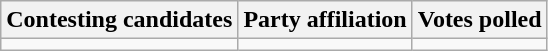<table class="wikitable sortable">
<tr>
<th>Contesting candidates</th>
<th>Party affiliation</th>
<th>Votes polled</th>
</tr>
<tr>
<td></td>
<td></td>
<td></td>
</tr>
</table>
